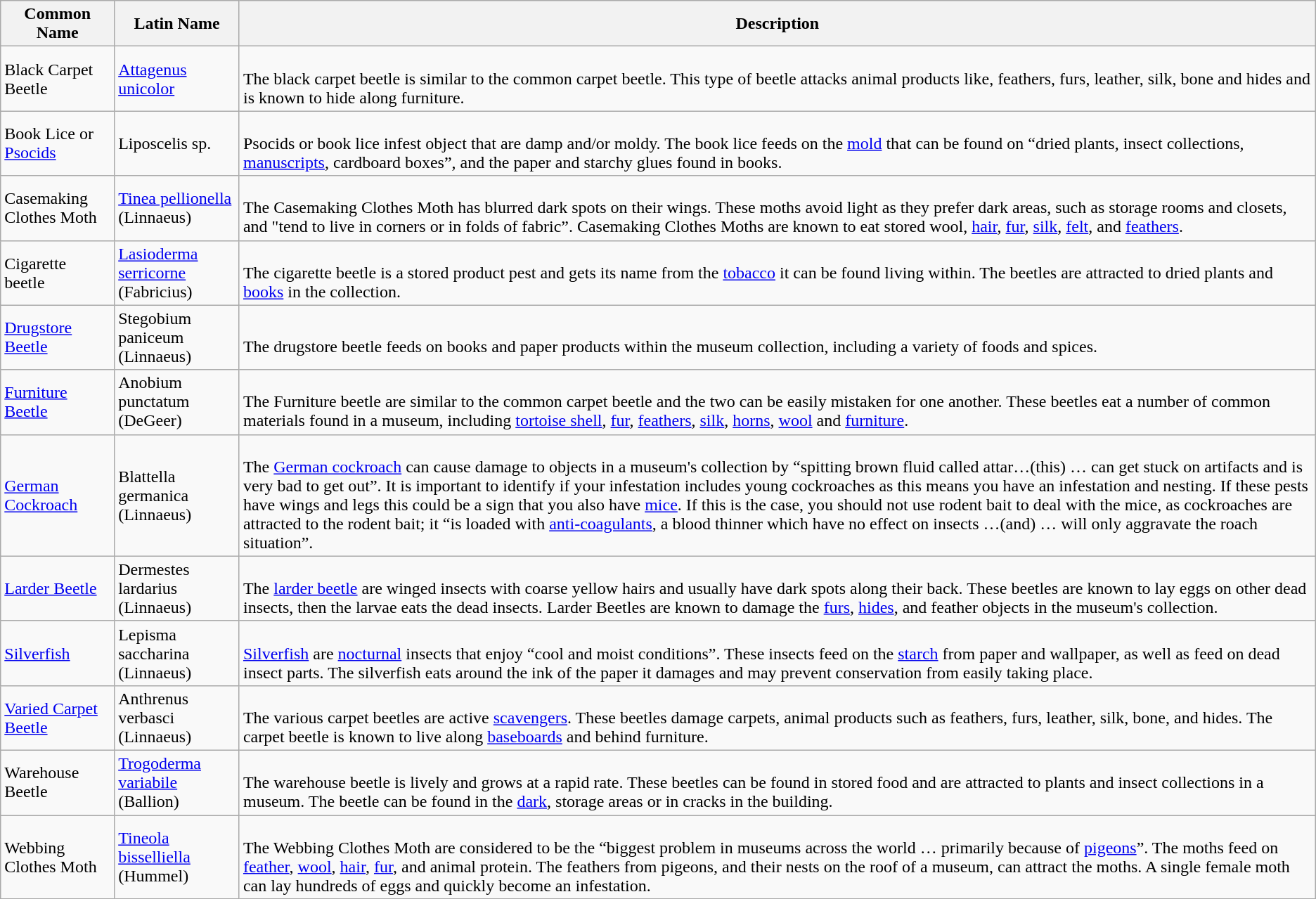<table class="wikitable">
<tr>
<th>Common Name</th>
<th>Latin Name</th>
<th>Description</th>
</tr>
<tr>
<td>Black Carpet Beetle</td>
<td><a href='#'>Attagenus unicolor</a></td>
<td><br>The black carpet beetle is similar to the common carpet beetle. This type of beetle attacks animal products like, feathers, furs, leather, silk, bone and hides and is known to hide along furniture.</td>
</tr>
<tr>
<td>Book Lice or <a href='#'>Psocids</a></td>
<td>Liposcelis sp.</td>
<td><br>Psocids or book lice infest object that are damp and/or moldy. The book lice feeds on the <a href='#'>mold</a> that can be found on “dried plants, insect collections, <a href='#'>manuscripts</a>, cardboard boxes”, and the paper and starchy glues found in books.</td>
</tr>
<tr>
<td>Casemaking Clothes Moth</td>
<td><a href='#'>Tinea pellionella</a> (Linnaeus)</td>
<td><br>The Casemaking Clothes Moth has blurred dark spots on their wings. These moths avoid light as they prefer dark areas, such as storage rooms and closets, and "tend to live in corners or in folds of fabric”. Casemaking Clothes Moths are known to eat stored wool, <a href='#'>hair</a>, <a href='#'>fur</a>, <a href='#'>silk</a>, <a href='#'>felt</a>, and <a href='#'>feathers</a>.</td>
</tr>
<tr>
<td>Cigarette beetle</td>
<td><a href='#'>Lasioderma serricorne</a> (Fabricius)</td>
<td><br>The cigarette beetle is a stored product pest and gets its name from the <a href='#'>tobacco</a> it can be found living within. The beetles are attracted to dried plants and <a href='#'>books</a> in the collection.</td>
</tr>
<tr>
<td><a href='#'>Drugstore Beetle</a></td>
<td>Stegobium paniceum (Linnaeus)</td>
<td><br>The drugstore beetle feeds on books and paper products within the museum collection, including a variety of foods and spices.</td>
</tr>
<tr>
<td><a href='#'>Furniture Beetle</a></td>
<td>Anobium punctatum (DeGeer)</td>
<td><br>The Furniture beetle are similar to the common carpet beetle and the two can be easily mistaken for one another. These beetles eat a number of common materials found in a museum, including <a href='#'>tortoise shell</a>, <a href='#'>fur</a>, <a href='#'>feathers</a>, <a href='#'>silk</a>, <a href='#'>horns</a>, <a href='#'>wool</a> and <a href='#'>furniture</a>.</td>
</tr>
<tr>
<td><a href='#'>German Cockroach</a></td>
<td>Blattella germanica (Linnaeus)</td>
<td><br>The <a href='#'>German cockroach</a> can cause damage to objects in a museum's collection by “spitting brown fluid called attar…(this) … can get stuck on artifacts and is very bad to get out”. It is important to identify if your infestation includes young cockroaches as this means you have an infestation and nesting. If these pests have wings and legs this could be a sign that you also have <a href='#'>mice</a>. If this is the case, you should not use rodent bait to deal with the mice, as cockroaches are attracted to the rodent bait; it “is loaded with <a href='#'>anti-coagulants</a>, a blood thinner which have no effect on insects …(and) … will only aggravate the roach situation”.</td>
</tr>
<tr>
<td><a href='#'>Larder Beetle</a></td>
<td>Dermestes lardarius (Linnaeus)</td>
<td><br>The <a href='#'>larder beetle</a> are winged insects with coarse yellow hairs and usually have dark spots along their back. These beetles are known to lay eggs on other dead insects, then the larvae eats the dead insects. Larder Beetles are known to damage the <a href='#'>furs</a>, <a href='#'>hides</a>, and feather objects in the museum's collection.</td>
</tr>
<tr>
<td><a href='#'>Silverfish</a></td>
<td>Lepisma saccharina (Linnaeus)</td>
<td><br><a href='#'>Silverfish</a> are <a href='#'>nocturnal</a> insects that enjoy “cool and moist conditions”. These insects feed on the <a href='#'>starch</a> from paper and wallpaper, as well as feed on dead insect parts. The silverfish eats around the ink of the paper it damages and may prevent conservation from easily taking place.</td>
</tr>
<tr>
<td><a href='#'>Varied Carpet Beetle</a></td>
<td>Anthrenus verbasci (Linnaeus)</td>
<td><br>The various carpet beetles are active <a href='#'>scavengers</a>. These beetles damage carpets, animal products such as feathers, furs, leather, silk, bone, and hides. The carpet beetle is known to live along <a href='#'>baseboards</a> and behind furniture.</td>
</tr>
<tr>
<td>Warehouse Beetle</td>
<td><a href='#'>Trogoderma variabile</a> (Ballion)</td>
<td><br>The warehouse beetle is lively and grows at a rapid rate. These beetles can be found in stored food and are attracted to plants and insect collections in a museum. The beetle can be found in the <a href='#'>dark</a>, storage areas or in cracks in the building.</td>
</tr>
<tr>
<td>Webbing Clothes Moth</td>
<td><a href='#'>Tineola bisselliella</a> (Hummel)</td>
<td><br>The Webbing Clothes Moth are considered to be the “biggest problem in museums across the world … primarily because of <a href='#'>pigeons</a>”. The moths feed on <a href='#'>feather</a>, <a href='#'>wool</a>, <a href='#'>hair</a>, <a href='#'>fur</a>, and animal protein. The feathers from pigeons, and their nests on the roof of a museum, can attract the moths. A single female moth can lay hundreds of eggs and quickly become an infestation.</td>
</tr>
</table>
